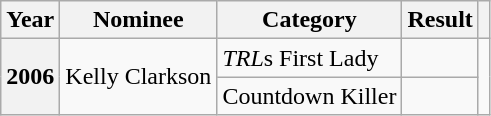<table class="wikitable plainrowheaders">
<tr>
<th>Year</th>
<th>Nominee</th>
<th>Category</th>
<th>Result</th>
<th></th>
</tr>
<tr>
<th scope="row" rowspan="2">2006</th>
<td rowspan="2">Kelly Clarkson</td>
<td><em>TRL</em>s First Lady</td>
<td></td>
<td align="center" rowspan="2"></td>
</tr>
<tr>
<td>Countdown Killer</td>
<td></td>
</tr>
</table>
